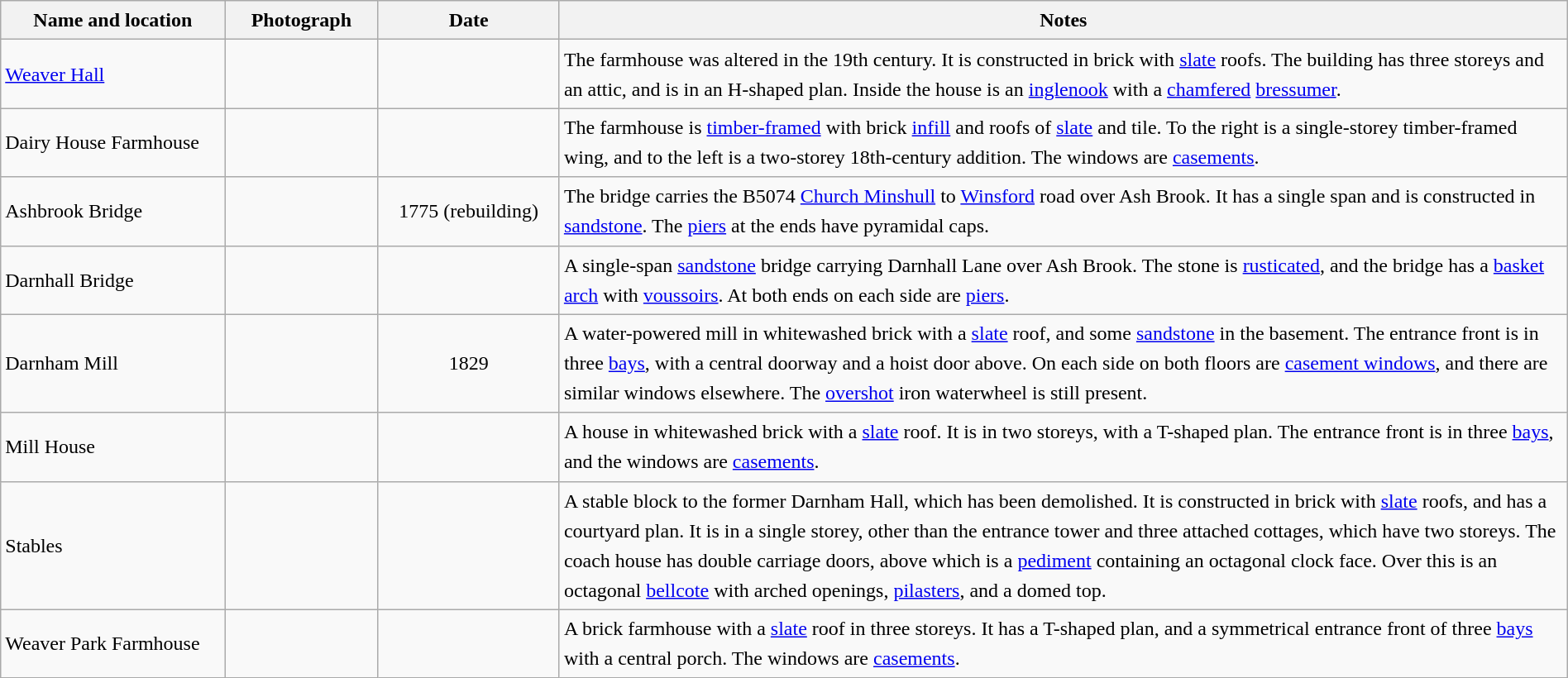<table class="wikitable sortable plainrowheaders" style="width:100%;border:0px;text-align:left;line-height:150%;">
<tr>
<th scope="col"  style="width:150px">Name and location</th>
<th scope="col"  style="width:100px" class="unsortable">Photograph</th>
<th scope="col"  style="width:120px">Date</th>
<th scope="col"  style="width:700px" class="unsortable">Notes</th>
</tr>
<tr>
<td><a href='#'>Weaver Hall</a><br><small></small></td>
<td></td>
<td align="center"></td>
<td>The farmhouse was altered in the 19th century.  It is constructed in brick with <a href='#'>slate</a> roofs.  The building has three storeys and an attic, and is in an H-shaped plan.  Inside the house is an <a href='#'>inglenook</a> with a <a href='#'>chamfered</a> <a href='#'>bressumer</a>.</td>
</tr>
<tr>
<td>Dairy House Farmhouse<br><small></small></td>
<td></td>
<td align="center"></td>
<td>The farmhouse is <a href='#'>timber-framed</a> with brick <a href='#'>infill</a> and roofs of <a href='#'>slate</a> and tile.  To the right is a single-storey timber-framed wing, and to the left is a two-storey 18th-century addition.  The windows are <a href='#'>casements</a>.</td>
</tr>
<tr>
<td>Ashbrook Bridge<br><small></small></td>
<td></td>
<td align="center">1775 (rebuilding)</td>
<td>The bridge carries the B5074 <a href='#'>Church Minshull</a> to <a href='#'>Winsford</a> road over Ash Brook.  It has a single span and is constructed in <a href='#'>sandstone</a>.  The <a href='#'>piers</a> at the ends have pyramidal caps.</td>
</tr>
<tr>
<td>Darnhall Bridge<br><small></small></td>
<td></td>
<td align="center"></td>
<td>A single-span <a href='#'>sandstone</a> bridge carrying Darnhall Lane over Ash Brook.  The stone is <a href='#'>rusticated</a>, and the bridge has a <a href='#'>basket arch</a> with <a href='#'>voussoirs</a>.  At both ends on each side are <a href='#'>piers</a>.</td>
</tr>
<tr>
<td>Darnham Mill<br><small></small></td>
<td></td>
<td align="center">1829</td>
<td>A water-powered mill in whitewashed brick with a <a href='#'>slate</a> roof, and some <a href='#'>sandstone</a> in the basement.  The entrance front is in three <a href='#'>bays</a>, with a central doorway and a hoist door above.  On each side on both floors are <a href='#'>casement windows</a>, and there are similar windows elsewhere.  The <a href='#'>overshot</a> iron waterwheel is still present.</td>
</tr>
<tr>
<td>Mill House<br><small></small></td>
<td></td>
<td align="center"></td>
<td>A house in whitewashed brick with a <a href='#'>slate</a> roof.  It is in two storeys, with a T-shaped plan.  The entrance front is in three <a href='#'>bays</a>, and the windows are <a href='#'>casements</a>.</td>
</tr>
<tr>
<td>Stables<br><small></small></td>
<td></td>
<td align="center"></td>
<td>A stable block to the former Darnham Hall, which has been demolished.  It is constructed in brick with <a href='#'>slate</a> roofs, and has a courtyard plan.  It is in a single storey, other than the entrance tower and three attached cottages, which have two storeys.  The coach house has double carriage doors, above which is a <a href='#'>pediment</a> containing an octagonal clock face.  Over this is an octagonal <a href='#'>bellcote</a> with arched openings, <a href='#'>pilasters</a>, and a domed top.</td>
</tr>
<tr>
<td>Weaver Park Farmhouse<br><small></small></td>
<td></td>
<td align="center"></td>
<td>A brick farmhouse with a <a href='#'>slate</a> roof in three storeys.  It has a T-shaped plan, and a symmetrical entrance front of three <a href='#'>bays</a> with a central porch.  The windows are <a href='#'>casements</a>.</td>
</tr>
<tr>
</tr>
</table>
